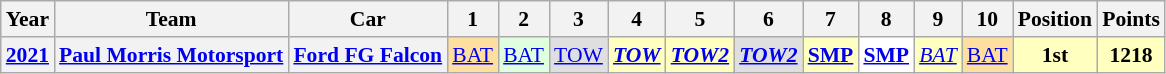<table class="wikitable" style="text-align:center; font-size:90%">
<tr>
<th>Year</th>
<th>Team</th>
<th>Car</th>
<th>1</th>
<th>2</th>
<th>3</th>
<th>4</th>
<th>5</th>
<th>6</th>
<th>7</th>
<th>8</th>
<th>9</th>
<th>10</th>
<th>Position</th>
<th>Points</th>
</tr>
<tr>
<th><a href='#'>2021</a></th>
<th><a href='#'>Paul Morris Motorsport</a></th>
<th><a href='#'>Ford FG Falcon</a></th>
<td style="background: #ffdf9f"><a href='#'>BAT</a><br></td>
<td style="background: #dfffdf"><a href='#'>BAT</a><br></td>
<td style="background: #dfdfdf"><a href='#'>TOW</a><br></td>
<td style="background: #ffffbf"><strong><em><a href='#'>TOW</a></em></strong><br></td>
<td style="background: #ffffbf"><strong><em><a href='#'>TOW2</a></em></strong><br></td>
<td style="background: #dfdfdf"><strong><em><a href='#'>TOW2</a></em></strong><br></td>
<td style="background: #ffffbf"><strong><a href='#'>SMP</a></strong><br></td>
<td style="background: #ffffff"><strong><a href='#'>SMP</a></strong><br></td>
<td style="background: #ffffbf"><em><a href='#'>BAT</a></em><br></td>
<td style="background: #ffdf9f"><a href='#'>BAT</a><br></td>
<th style="background: #ffffbf">1st</th>
<th style="background: #ffffbf">1218</th>
</tr>
</table>
